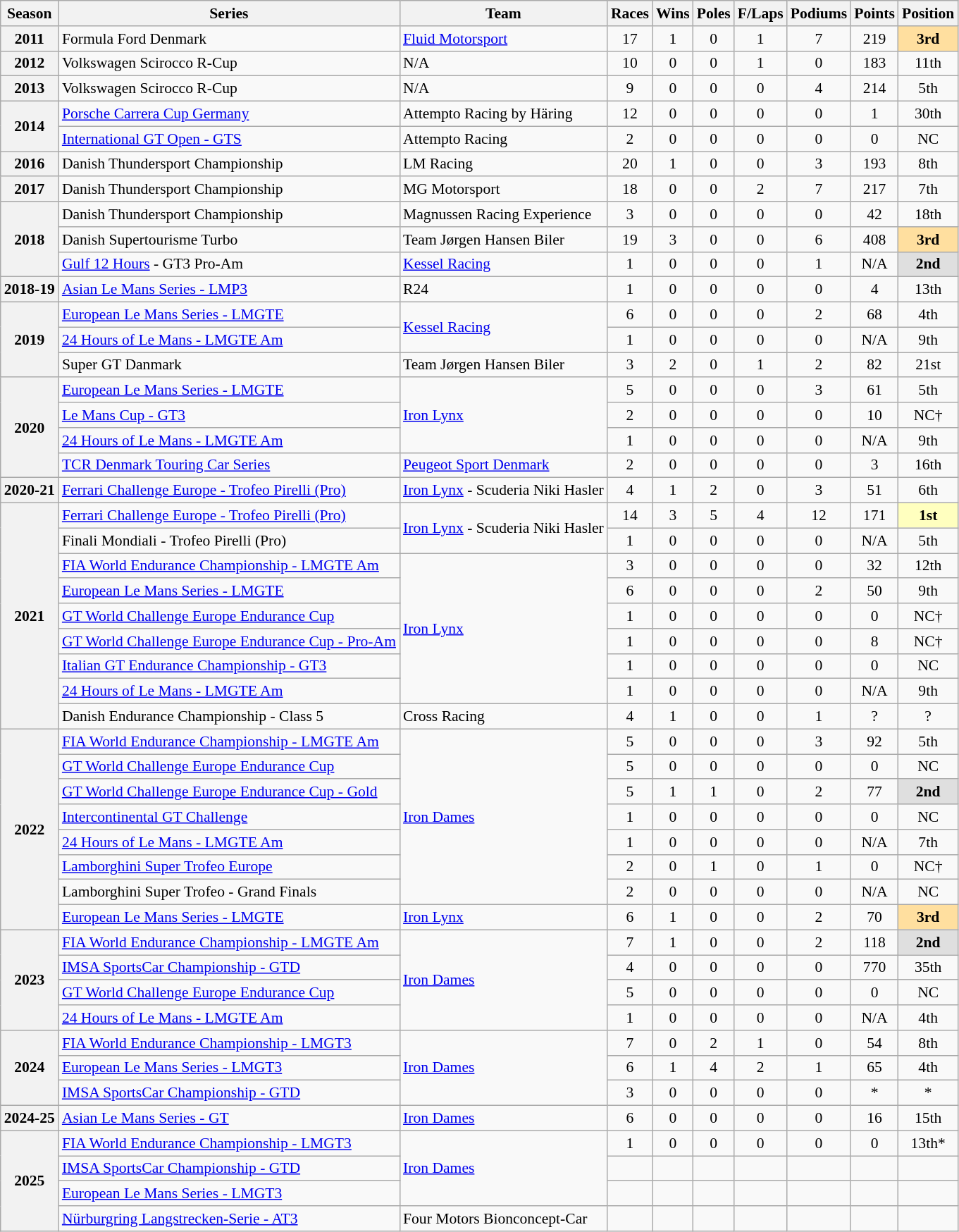<table class="wikitable" style="font-size: 90%; text-align:center">
<tr>
<th>Season</th>
<th>Series</th>
<th>Team</th>
<th>Races</th>
<th>Wins</th>
<th>Poles</th>
<th>F/Laps</th>
<th>Podiums</th>
<th>Points</th>
<th>Position</th>
</tr>
<tr>
<th>2011</th>
<td align=left>Formula Ford Denmark</td>
<td align=left><a href='#'>Fluid Motorsport</a></td>
<td>17</td>
<td>1</td>
<td>0</td>
<td>1</td>
<td>7</td>
<td>219</td>
<td style="background:#ffdf9f;"><strong>3rd</strong></td>
</tr>
<tr>
<th>2012</th>
<td align=left>Volkswagen Scirocco R-Cup</td>
<td align=left>N/A</td>
<td>10</td>
<td>0</td>
<td>0</td>
<td>1</td>
<td>0</td>
<td>183</td>
<td>11th</td>
</tr>
<tr>
<th>2013</th>
<td align=left>Volkswagen Scirocco R-Cup</td>
<td align=left>N/A</td>
<td>9</td>
<td>0</td>
<td>0</td>
<td>0</td>
<td>4</td>
<td>214</td>
<td>5th</td>
</tr>
<tr>
<th rowspan="2">2014</th>
<td align=left><a href='#'>Porsche Carrera Cup Germany</a></td>
<td align=left>Attempto Racing by Häring</td>
<td>12</td>
<td>0</td>
<td>0</td>
<td>0</td>
<td>0</td>
<td>1</td>
<td>30th</td>
</tr>
<tr>
<td align=left><a href='#'>International GT Open - GTS</a></td>
<td align=left>Attempto Racing</td>
<td>2</td>
<td>0</td>
<td>0</td>
<td>0</td>
<td>0</td>
<td>0</td>
<td>NC</td>
</tr>
<tr>
<th>2016</th>
<td align=left>Danish Thundersport Championship</td>
<td align=left>LM Racing</td>
<td>20</td>
<td>1</td>
<td>0</td>
<td>0</td>
<td>3</td>
<td>193</td>
<td>8th</td>
</tr>
<tr>
<th>2017</th>
<td align=left>Danish Thundersport Championship</td>
<td align=left>MG Motorsport</td>
<td>18</td>
<td>0</td>
<td>0</td>
<td>2</td>
<td>7</td>
<td>217</td>
<td>7th</td>
</tr>
<tr>
<th rowspan="3">2018</th>
<td align=left>Danish Thundersport Championship</td>
<td align=left>Magnussen Racing Experience</td>
<td>3</td>
<td>0</td>
<td>0</td>
<td>0</td>
<td>0</td>
<td>42</td>
<td>18th</td>
</tr>
<tr>
<td align=left>Danish Supertourisme Turbo</td>
<td align=left>Team Jørgen Hansen Biler</td>
<td>19</td>
<td>3</td>
<td>0</td>
<td>0</td>
<td>6</td>
<td>408</td>
<td style="background:#ffdf9f;"><strong>3rd</strong></td>
</tr>
<tr>
<td align=left><a href='#'>Gulf 12 Hours</a> - GT3 Pro-Am</td>
<td align=left><a href='#'>Kessel Racing</a></td>
<td>1</td>
<td>0</td>
<td>0</td>
<td>0</td>
<td>1</td>
<td>N/A</td>
<td style="background:#dfdfdf;"><strong>2nd</strong></td>
</tr>
<tr>
<th>2018-19</th>
<td align=left><a href='#'>Asian Le Mans Series - LMP3</a></td>
<td align=left>R24</td>
<td>1</td>
<td>0</td>
<td>0</td>
<td>0</td>
<td>0</td>
<td>4</td>
<td>13th</td>
</tr>
<tr>
<th rowspan="3">2019</th>
<td align=left><a href='#'>European Le Mans Series - LMGTE</a></td>
<td rowspan="2" align=left><a href='#'>Kessel Racing</a></td>
<td>6</td>
<td>0</td>
<td>0</td>
<td>0</td>
<td>2</td>
<td>68</td>
<td>4th</td>
</tr>
<tr>
<td align=left><a href='#'>24 Hours of Le Mans - LMGTE Am</a></td>
<td>1</td>
<td>0</td>
<td>0</td>
<td>0</td>
<td>0</td>
<td>N/A</td>
<td>9th</td>
</tr>
<tr>
<td align=left>Super GT Danmark</td>
<td align=left>Team Jørgen Hansen Biler</td>
<td>3</td>
<td>2</td>
<td>0</td>
<td>1</td>
<td>2</td>
<td>82</td>
<td>21st</td>
</tr>
<tr>
<th rowspan="4">2020</th>
<td align=left><a href='#'>European Le Mans Series - LMGTE</a></td>
<td rowspan="3" align=left><a href='#'>Iron Lynx</a></td>
<td>5</td>
<td>0</td>
<td>0</td>
<td>0</td>
<td>3</td>
<td>61</td>
<td>5th</td>
</tr>
<tr>
<td align=left><a href='#'>Le Mans Cup - GT3</a></td>
<td>2</td>
<td>0</td>
<td>0</td>
<td>0</td>
<td>0</td>
<td>10</td>
<td>NC†</td>
</tr>
<tr>
<td align=left><a href='#'>24 Hours of Le Mans - LMGTE Am</a></td>
<td>1</td>
<td>0</td>
<td>0</td>
<td>0</td>
<td>0</td>
<td>N/A</td>
<td>9th</td>
</tr>
<tr>
<td align=left><a href='#'>TCR Denmark Touring Car Series</a></td>
<td align=left><a href='#'>Peugeot Sport Denmark</a></td>
<td>2</td>
<td>0</td>
<td>0</td>
<td>0</td>
<td>0</td>
<td>3</td>
<td>16th</td>
</tr>
<tr>
<th>2020-21</th>
<td align=left><a href='#'>Ferrari Challenge Europe - Trofeo Pirelli (Pro)</a></td>
<td align=left><a href='#'>Iron Lynx</a> - Scuderia Niki Hasler</td>
<td>4</td>
<td>1</td>
<td>2</td>
<td>0</td>
<td>3</td>
<td>51</td>
<td>6th</td>
</tr>
<tr>
<th rowspan="9">2021</th>
<td align=left><a href='#'>Ferrari Challenge Europe - Trofeo Pirelli (Pro)</a></td>
<td rowspan="2" align=left><a href='#'>Iron Lynx</a> - Scuderia Niki Hasler</td>
<td>14</td>
<td>3</td>
<td>5</td>
<td>4</td>
<td>12</td>
<td>171</td>
<td style="background:#ffffbf;"><strong>1st</strong></td>
</tr>
<tr>
<td align=left>Finali Mondiali - Trofeo Pirelli (Pro)</td>
<td>1</td>
<td>0</td>
<td>0</td>
<td>0</td>
<td>0</td>
<td>N/A</td>
<td>5th</td>
</tr>
<tr>
<td align=left><a href='#'>FIA World Endurance Championship - LMGTE Am</a></td>
<td rowspan="6" align=left><a href='#'>Iron Lynx</a></td>
<td>3</td>
<td>0</td>
<td>0</td>
<td>0</td>
<td>0</td>
<td>32</td>
<td>12th</td>
</tr>
<tr>
<td align=left><a href='#'>European Le Mans Series - LMGTE</a></td>
<td>6</td>
<td>0</td>
<td>0</td>
<td>0</td>
<td>2</td>
<td>50</td>
<td>9th</td>
</tr>
<tr>
<td align=left><a href='#'>GT World Challenge Europe Endurance Cup</a></td>
<td>1</td>
<td>0</td>
<td>0</td>
<td>0</td>
<td>0</td>
<td>0</td>
<td>NC†</td>
</tr>
<tr>
<td align=left><a href='#'>GT World Challenge Europe Endurance Cup - Pro-Am</a></td>
<td>1</td>
<td>0</td>
<td>0</td>
<td>0</td>
<td>0</td>
<td>8</td>
<td>NC†</td>
</tr>
<tr>
<td align=left><a href='#'>Italian GT Endurance Championship - GT3</a></td>
<td>1</td>
<td>0</td>
<td>0</td>
<td>0</td>
<td>0</td>
<td>0</td>
<td>NC</td>
</tr>
<tr>
<td align=left><a href='#'>24 Hours of Le Mans - LMGTE Am</a></td>
<td>1</td>
<td>0</td>
<td>0</td>
<td>0</td>
<td>0</td>
<td>N/A</td>
<td>9th</td>
</tr>
<tr>
<td align=left>Danish Endurance Championship - Class 5</td>
<td align=left>Cross Racing</td>
<td>4</td>
<td>1</td>
<td>0</td>
<td>0</td>
<td>1</td>
<td>?</td>
<td>?</td>
</tr>
<tr>
<th rowspan="8">2022</th>
<td align=left><a href='#'>FIA World Endurance Championship - LMGTE Am</a></td>
<td rowspan="7" align="left"><a href='#'>Iron Dames</a></td>
<td>5</td>
<td>0</td>
<td>0</td>
<td>0</td>
<td>3</td>
<td>92</td>
<td>5th</td>
</tr>
<tr>
<td align=left><a href='#'>GT World Challenge Europe Endurance Cup</a></td>
<td>5</td>
<td>0</td>
<td>0</td>
<td>0</td>
<td>0</td>
<td>0</td>
<td>NC</td>
</tr>
<tr>
<td align=left><a href='#'>GT World Challenge Europe Endurance Cup - Gold</a></td>
<td>5</td>
<td>1</td>
<td>1</td>
<td>0</td>
<td>2</td>
<td>77</td>
<td style="background:#dfdfdf;"><strong>2nd</strong></td>
</tr>
<tr>
<td align=left><a href='#'>Intercontinental GT Challenge</a></td>
<td>1</td>
<td>0</td>
<td>0</td>
<td>0</td>
<td>0</td>
<td>0</td>
<td>NC</td>
</tr>
<tr>
<td align=left><a href='#'>24 Hours of Le Mans - LMGTE Am</a></td>
<td>1</td>
<td>0</td>
<td>0</td>
<td>0</td>
<td>0</td>
<td>N/A</td>
<td>7th</td>
</tr>
<tr>
<td align=left><a href='#'>Lamborghini Super Trofeo Europe</a></td>
<td>2</td>
<td>0</td>
<td>1</td>
<td>0</td>
<td>1</td>
<td>0</td>
<td>NC†</td>
</tr>
<tr>
<td align=left>Lamborghini Super Trofeo - Grand Finals</td>
<td>2</td>
<td>0</td>
<td>0</td>
<td>0</td>
<td>0</td>
<td>N/A</td>
<td>NC</td>
</tr>
<tr>
<td align=left><a href='#'>European Le Mans Series - LMGTE</a></td>
<td align=left><a href='#'>Iron Lynx</a></td>
<td>6</td>
<td>1</td>
<td>0</td>
<td>0</td>
<td>2</td>
<td>70</td>
<td style="background:#ffdf9f;"><strong>3rd</strong></td>
</tr>
<tr>
<th rowspan="4">2023</th>
<td align=left><a href='#'>FIA World Endurance Championship - LMGTE Am</a></td>
<td rowspan="4" align="left"><a href='#'>Iron Dames</a></td>
<td>7</td>
<td>1</td>
<td>0</td>
<td>0</td>
<td>2</td>
<td>118</td>
<td style="background:#dfdfdf;"><strong>2nd</strong></td>
</tr>
<tr>
<td align=left><a href='#'>IMSA SportsCar Championship - GTD</a></td>
<td>4</td>
<td>0</td>
<td>0</td>
<td>0</td>
<td>0</td>
<td>770</td>
<td>35th</td>
</tr>
<tr>
<td align=left><a href='#'>GT World Challenge Europe Endurance Cup</a></td>
<td>5</td>
<td>0</td>
<td>0</td>
<td>0</td>
<td>0</td>
<td>0</td>
<td>NC</td>
</tr>
<tr>
<td align=left><a href='#'>24 Hours of Le Mans - LMGTE Am</a></td>
<td>1</td>
<td>0</td>
<td>0</td>
<td>0</td>
<td>0</td>
<td>N/A</td>
<td>4th</td>
</tr>
<tr>
<th rowspan="3">2024</th>
<td align=left><a href='#'>FIA World Endurance Championship - LMGT3</a></td>
<td rowspan="3" align="left"><a href='#'>Iron Dames</a></td>
<td>7</td>
<td>0</td>
<td>2</td>
<td>1</td>
<td>0</td>
<td>54</td>
<td>8th</td>
</tr>
<tr>
<td align=left><a href='#'>European Le Mans Series - LMGT3</a></td>
<td>6</td>
<td>1</td>
<td>4</td>
<td>2</td>
<td>1</td>
<td>65</td>
<td>4th</td>
</tr>
<tr>
<td align=left><a href='#'>IMSA SportsCar Championship - GTD</a></td>
<td>3</td>
<td>0</td>
<td>0</td>
<td>0</td>
<td>0</td>
<td>*</td>
<td>*</td>
</tr>
<tr>
<th>2024-25</th>
<td align=left><a href='#'>Asian Le Mans Series - GT</a></td>
<td align=left><a href='#'>Iron Dames</a></td>
<td>6</td>
<td>0</td>
<td>0</td>
<td>0</td>
<td>0</td>
<td>16</td>
<td>15th</td>
</tr>
<tr>
<th rowspan="4">2025</th>
<td align=left><a href='#'>FIA World Endurance Championship - LMGT3</a></td>
<td rowspan="3" align="left"><a href='#'>Iron Dames</a></td>
<td>1</td>
<td>0</td>
<td>0</td>
<td>0</td>
<td>0</td>
<td>0</td>
<td>13th*</td>
</tr>
<tr>
<td align=left><a href='#'>IMSA SportsCar Championship - GTD</a></td>
<td></td>
<td></td>
<td></td>
<td></td>
<td></td>
<td></td>
<td></td>
</tr>
<tr>
<td align=left><a href='#'>European Le Mans Series - LMGT3</a></td>
<td></td>
<td></td>
<td></td>
<td></td>
<td></td>
<td></td>
<td></td>
</tr>
<tr>
<td align=left><a href='#'>Nürburgring Langstrecken-Serie - AT3</a></td>
<td align=left>Four Motors Bionconcept-Car</td>
<td></td>
<td></td>
<td></td>
<td></td>
<td></td>
<td></td>
<td></td>
</tr>
</table>
